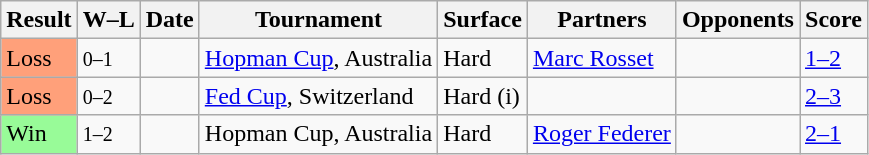<table class="sortable wikitable">
<tr>
<th>Result</th>
<th class="unsortable">W–L</th>
<th>Date</th>
<th>Tournament</th>
<th>Surface</th>
<th>Partners</th>
<th>Opponents</th>
<th>Score</th>
</tr>
<tr>
<td bgcolor=FFA07A>Loss</td>
<td><small>0–1</small></td>
<td><a href='#'></a></td>
<td><a href='#'>Hopman Cup</a>, Australia</td>
<td>Hard</td>
<td> <a href='#'>Marc Rosset</a></td>
<td></td>
<td><a href='#'>1–2</a></td>
</tr>
<tr>
<td bgcolor=FFA07A>Loss</td>
<td><small>0–2</small></td>
<td><a href='#'></a></td>
<td><a href='#'>Fed Cup</a>, Switzerland</td>
<td>Hard (i)</td>
<td></td>
<td><br></td>
<td><a href='#'>2–3</a></td>
</tr>
<tr>
<td bgcolor=98FB98>Win</td>
<td><small>1–2</small></td>
<td><a href='#'></a></td>
<td>Hopman Cup, Australia</td>
<td>Hard</td>
<td> <a href='#'>Roger Federer</a></td>
<td></td>
<td><a href='#'>2–1</a></td>
</tr>
</table>
